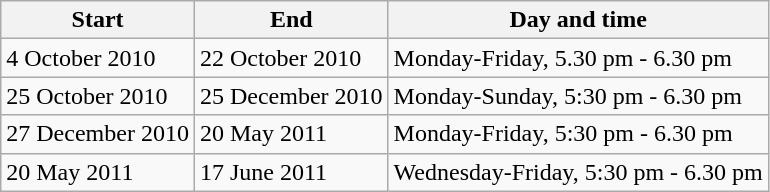<table class="wikitable">
<tr>
<th>Start</th>
<th>End</th>
<th>Day and time</th>
</tr>
<tr>
<td>4 October 2010</td>
<td>22 October 2010</td>
<td>Monday-Friday, 5.30 pm - 6.30 pm</td>
</tr>
<tr>
<td>25 October 2010</td>
<td>25 December 2010</td>
<td>Monday-Sunday, 5:30 pm - 6.30 pm</td>
</tr>
<tr>
<td>27 December 2010</td>
<td>20 May 2011</td>
<td>Monday-Friday, 5:30 pm - 6.30 pm</td>
</tr>
<tr>
<td>20 May 2011</td>
<td>17 June 2011</td>
<td>Wednesday-Friday, 5:30 pm - 6.30 pm</td>
</tr>
</table>
